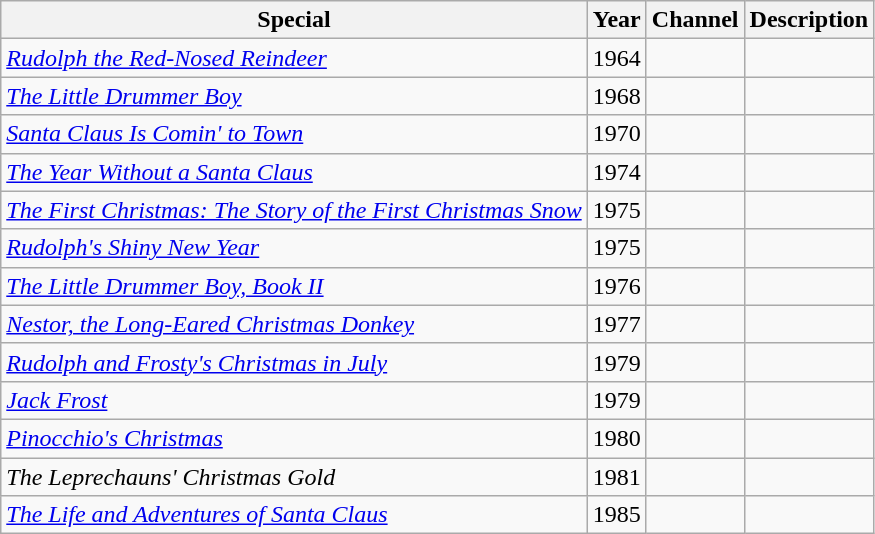<table class="wikitable sortable">
<tr>
<th>Special</th>
<th>Year</th>
<th>Channel</th>
<th>Description</th>
</tr>
<tr>
<td><em><a href='#'>Rudolph the Red-Nosed Reindeer</a></em></td>
<td>1964</td>
<td></td>
<td></td>
</tr>
<tr>
<td><em><a href='#'>The Little Drummer Boy</a></em></td>
<td>1968</td>
<td></td>
<td></td>
</tr>
<tr>
<td><em><a href='#'>Santa Claus Is Comin' to Town</a></em></td>
<td>1970</td>
<td></td>
<td></td>
</tr>
<tr>
<td><em><a href='#'>The Year Without a Santa Claus</a></em></td>
<td>1974</td>
<td></td>
<td></td>
</tr>
<tr>
<td><em><a href='#'>The First Christmas: The Story of the First Christmas Snow</a></em></td>
<td>1975</td>
<td></td>
<td></td>
</tr>
<tr>
<td><em><a href='#'>Rudolph's Shiny New Year</a></em></td>
<td>1975</td>
<td></td>
<td></td>
</tr>
<tr>
<td><em><a href='#'>The Little Drummer Boy, Book II</a></em></td>
<td>1976</td>
<td></td>
<td></td>
</tr>
<tr>
<td><em><a href='#'>Nestor, the Long-Eared Christmas Donkey</a></em></td>
<td>1977</td>
<td></td>
<td></td>
</tr>
<tr>
<td><em><a href='#'>Rudolph and Frosty's Christmas in July</a></em></td>
<td>1979</td>
<td></td>
<td></td>
</tr>
<tr>
<td><em><a href='#'>Jack Frost</a></em></td>
<td>1979</td>
<td></td>
<td></td>
</tr>
<tr>
<td><em><a href='#'>Pinocchio's Christmas</a></em></td>
<td>1980</td>
<td></td>
<td></td>
</tr>
<tr>
<td><em>The Leprechauns' Christmas Gold</em></td>
<td>1981</td>
<td></td>
<td></td>
</tr>
<tr>
<td><em><a href='#'>The Life and Adventures of Santa Claus</a></em></td>
<td>1985</td>
<td></td>
<td></td>
</tr>
</table>
